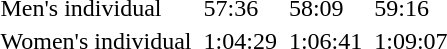<table>
<tr>
<td>Men's individual</td>
<td></td>
<td>57:36</td>
<td></td>
<td>58:09</td>
<td></td>
<td>59:16</td>
</tr>
<tr>
<td>Women's individual</td>
<td></td>
<td>1:04:29</td>
<td></td>
<td>1:06:41</td>
<td></td>
<td>1:09:07</td>
</tr>
</table>
